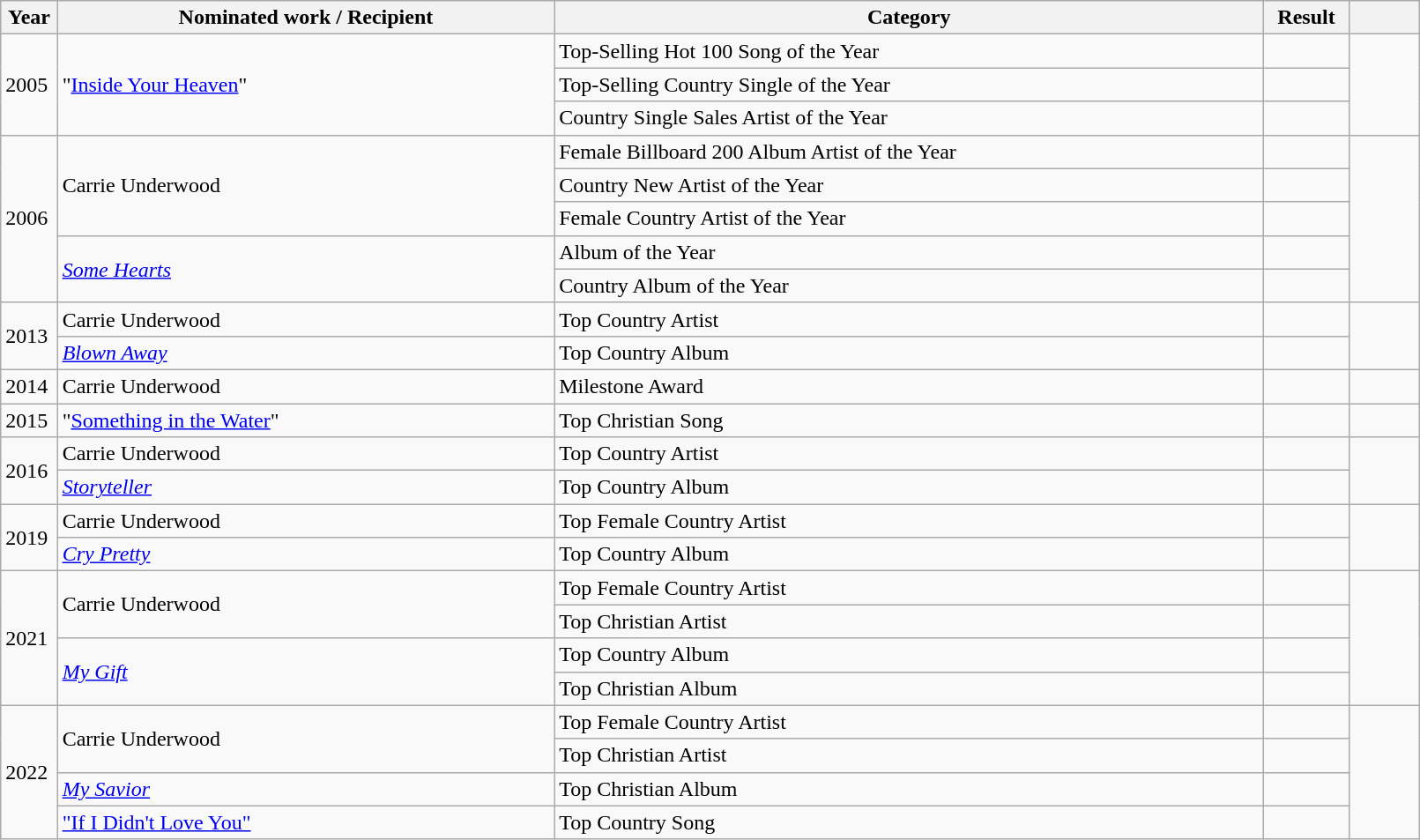<table class="wikitable plainrowheaders" style="width:85%;">
<tr>
<th scope="col" style="width:4%;">Year</th>
<th scope="col" style="width:35%;">Nominated work / Recipient</th>
<th scope="col" style="width:50%;">Category</th>
<th scope="col" style="width:6%;">Result</th>
<th scope="col" style="width:6%;"></th>
</tr>
<tr>
<td rowspan="3">2005</td>
<td rowspan="3">"<a href='#'>Inside Your Heaven</a>"</td>
<td>Top-Selling Hot 100 Song of the Year</td>
<td></td>
<td rowspan="3"></td>
</tr>
<tr>
<td>Top-Selling Country Single of the Year</td>
<td></td>
</tr>
<tr>
<td>Country Single Sales Artist of the Year</td>
<td></td>
</tr>
<tr>
<td rowspan="5">2006</td>
<td rowspan="3">Carrie Underwood</td>
<td>Female Billboard 200 Album Artist of the Year</td>
<td></td>
<td rowspan="5"></td>
</tr>
<tr>
<td>Country New Artist of the Year</td>
<td></td>
</tr>
<tr>
<td>Female Country Artist of the Year</td>
<td></td>
</tr>
<tr>
<td rowspan="2"><em><a href='#'>Some Hearts</a></em></td>
<td>Album of the Year</td>
<td></td>
</tr>
<tr>
<td>Country Album of the Year</td>
<td></td>
</tr>
<tr>
<td rowspan="2">2013</td>
<td>Carrie Underwood</td>
<td>Top Country Artist</td>
<td></td>
<td rowspan="2"></td>
</tr>
<tr>
<td><em><a href='#'>Blown Away</a></em></td>
<td>Top Country Album</td>
<td></td>
</tr>
<tr>
<td>2014</td>
<td>Carrie Underwood</td>
<td>Milestone Award</td>
<td></td>
<td></td>
</tr>
<tr>
<td>2015</td>
<td>"<a href='#'>Something in the Water</a>"</td>
<td>Top Christian Song</td>
<td></td>
<td></td>
</tr>
<tr>
<td rowspan="2">2016</td>
<td>Carrie Underwood</td>
<td>Top Country Artist</td>
<td></td>
<td rowspan="2"></td>
</tr>
<tr>
<td><em><a href='#'>Storyteller</a></em></td>
<td>Top Country Album</td>
<td></td>
</tr>
<tr>
<td rowspan="2">2019</td>
<td>Carrie Underwood</td>
<td>Top Female Country Artist</td>
<td></td>
<td rowspan="2"></td>
</tr>
<tr>
<td><em><a href='#'>Cry Pretty</a></em></td>
<td>Top Country Album</td>
<td></td>
</tr>
<tr>
<td rowspan="4">2021</td>
<td rowspan="2">Carrie Underwood</td>
<td>Top Female Country Artist</td>
<td></td>
<td rowspan="4"></td>
</tr>
<tr>
<td>Top Christian Artist</td>
<td></td>
</tr>
<tr>
<td rowspan="2"><em><a href='#'>My Gift</a></em></td>
<td>Top Country Album</td>
<td></td>
</tr>
<tr>
<td>Top Christian Album</td>
<td></td>
</tr>
<tr>
<td rowspan="4">2022</td>
<td rowspan="2">Carrie Underwood</td>
<td>Top Female Country Artist</td>
<td></td>
<td rowspan="4"></td>
</tr>
<tr>
<td>Top Christian Artist</td>
<td></td>
</tr>
<tr>
<td><em><a href='#'>My Savior</a></em></td>
<td>Top Christian Album</td>
<td></td>
</tr>
<tr>
<td><a href='#'>"If I Didn't Love You"</a></td>
<td>Top Country Song</td>
<td></td>
</tr>
</table>
